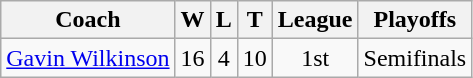<table class=wikitable>
<tr>
<th>Coach</th>
<th>W</th>
<th>L</th>
<th>T</th>
<th>League</th>
<th>Playoffs</th>
</tr>
<tr>
<td> <a href='#'>Gavin Wilkinson</a></td>
<td align=center>16</td>
<td align=center>4</td>
<td align=center>10</td>
<td align=center>1st</td>
<td align=center>Semifinals</td>
</tr>
</table>
